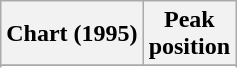<table class="wikitable sortable">
<tr>
<th align="left">Chart (1995)</th>
<th align="center">Peak<br>position</th>
</tr>
<tr>
</tr>
<tr>
</tr>
</table>
